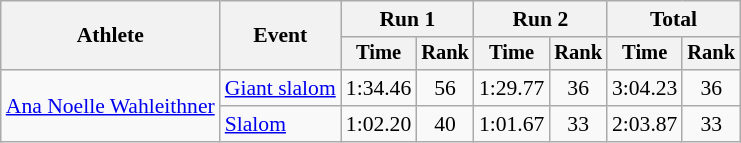<table class="wikitable" style="font-size:90%">
<tr>
<th rowspan=2>Athlete</th>
<th rowspan=2>Event</th>
<th colspan=2>Run 1</th>
<th colspan=2>Run 2</th>
<th colspan=2>Total</th>
</tr>
<tr style="font-size:95%">
<th>Time</th>
<th>Rank</th>
<th>Time</th>
<th>Rank</th>
<th>Time</th>
<th>Rank</th>
</tr>
<tr align=center>
<td rowspan=2><a href='#'>Ana Noelle Wahleithner</a></td>
<td align="left"><a href='#'>Giant slalom</a></td>
<td>1:34.46</td>
<td>56</td>
<td>1:29.77</td>
<td>36</td>
<td>3:04.23</td>
<td>36</td>
</tr>
<tr align=center>
<td align="left"><a href='#'>Slalom</a></td>
<td>1:02.20</td>
<td>40</td>
<td>1:01.67</td>
<td>33</td>
<td>2:03.87</td>
<td>33</td>
</tr>
</table>
